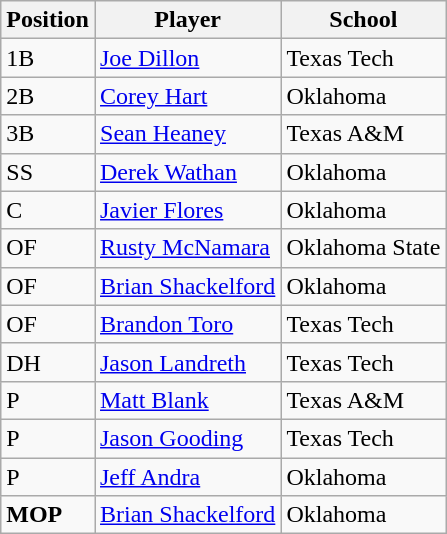<table class="wikitable">
<tr>
<th>Position</th>
<th>Player</th>
<th>School</th>
</tr>
<tr>
<td>1B</td>
<td><a href='#'>Joe Dillon</a></td>
<td>Texas Tech</td>
</tr>
<tr>
<td>2B</td>
<td><a href='#'>Corey Hart</a></td>
<td>Oklahoma</td>
</tr>
<tr>
<td>3B</td>
<td><a href='#'>Sean Heaney</a></td>
<td>Texas A&M</td>
</tr>
<tr>
<td>SS</td>
<td><a href='#'>Derek Wathan</a></td>
<td>Oklahoma</td>
</tr>
<tr>
<td>C</td>
<td><a href='#'>Javier Flores</a></td>
<td>Oklahoma</td>
</tr>
<tr>
<td>OF</td>
<td><a href='#'>Rusty McNamara</a></td>
<td>Oklahoma State</td>
</tr>
<tr>
<td>OF</td>
<td><a href='#'>Brian Shackelford</a></td>
<td>Oklahoma</td>
</tr>
<tr>
<td>OF</td>
<td><a href='#'>Brandon Toro</a></td>
<td>Texas Tech</td>
</tr>
<tr>
<td>DH</td>
<td><a href='#'>Jason Landreth</a></td>
<td>Texas Tech</td>
</tr>
<tr>
<td>P</td>
<td><a href='#'>Matt Blank</a></td>
<td>Texas A&M</td>
</tr>
<tr>
<td>P</td>
<td><a href='#'>Jason Gooding</a></td>
<td>Texas Tech</td>
</tr>
<tr>
<td>P</td>
<td><a href='#'>Jeff Andra</a></td>
<td>Oklahoma</td>
</tr>
<tr>
<td><strong>MOP</strong></td>
<td><a href='#'>Brian Shackelford</a></td>
<td>Oklahoma</td>
</tr>
</table>
